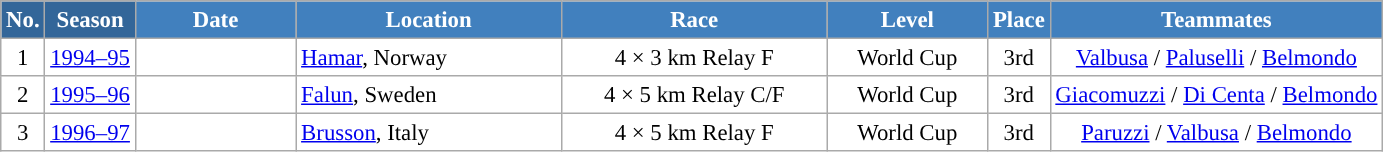<table class="wikitable sortable" style="font-size:95%; text-align:center; border:grey solid 1px; border-collapse:collapse; background:#ffffff;">
<tr style="background:#efefef;">
<th style="background-color:#369; color:white;">No.</th>
<th style="background-color:#369; color:white;">Season</th>
<th style="background-color:#4180be; color:white; width:100px;">Date</th>
<th style="background-color:#4180be; color:white; width:170px;">Location</th>
<th style="background-color:#4180be; color:white; width:170px;">Race</th>
<th style="background-color:#4180be; color:white; width:100px;">Level</th>
<th style="background-color:#4180be; color:white;">Place</th>
<th style="background-color:#4180be; color:white;">Teammates</th>
</tr>
<tr>
<td>1</td>
<td><a href='#'>1994–95</a></td>
<td style="text-align: right;"></td>
<td style="text-align: left;"> <a href='#'>Hamar</a>, Norway</td>
<td>4 × 3 km Relay F</td>
<td>World Cup</td>
<td>3rd</td>
<td><a href='#'>Valbusa</a> / <a href='#'>Paluselli</a> / <a href='#'>Belmondo</a></td>
</tr>
<tr>
<td>2</td>
<td><a href='#'>1995–96</a></td>
<td style="text-align: right;"></td>
<td style="text-align: left;"> <a href='#'>Falun</a>, Sweden</td>
<td>4 × 5 km Relay C/F</td>
<td>World Cup</td>
<td>3rd</td>
<td><a href='#'>Giacomuzzi</a> / <a href='#'>Di Centa</a> / <a href='#'>Belmondo</a></td>
</tr>
<tr>
<td>3</td>
<td><a href='#'>1996–97</a></td>
<td style="text-align: right;"></td>
<td style="text-align: left;"> <a href='#'>Brusson</a>, Italy</td>
<td>4 × 5 km Relay F</td>
<td>World Cup</td>
<td>3rd</td>
<td><a href='#'>Paruzzi</a> / <a href='#'>Valbusa</a> / <a href='#'>Belmondo</a></td>
</tr>
</table>
